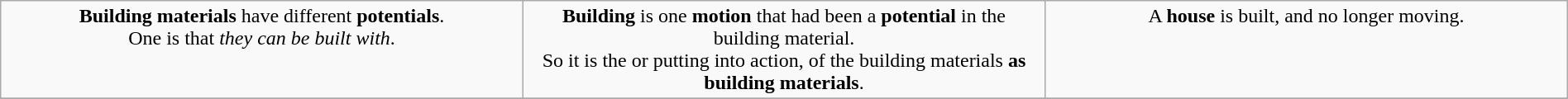<table border=1 class="wikitable" style="margin: 1em auto 1em auto;">
<tr valign=top align=center>
<td width=33%><strong>Building materials</strong> have different <strong>potentials</strong>.<br>One is that <em>they can be built with</em>.</td>
<td width=33%><strong>Building</strong> is one <strong>motion</strong> that had been a <strong>potential</strong> in the building material.<br>So it is the  or putting into action, of the building materials <strong>as building materials</strong>.</td>
<td width=33%>A <strong>house</strong> is built, and no longer moving.</td>
</tr>
<tr>
</tr>
</table>
